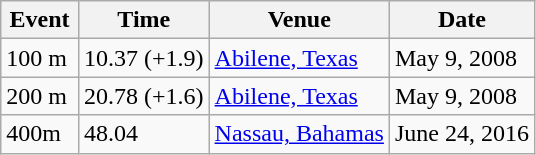<table class="wikitable">
<tr>
<th>Event</th>
<th>Time</th>
<th>Venue</th>
<th>Date</th>
</tr>
<tr>
<td>100 m</td>
<td>10.37 (+1.9)</td>
<td><a href='#'>Abilene, Texas</a></td>
<td>May 9, 2008</td>
</tr>
<tr>
<td>200 m</td>
<td>20.78 (+1.6)</td>
<td><a href='#'>Abilene, Texas</a></td>
<td>May 9, 2008</td>
</tr>
<tr>
<td>400m  </td>
<td>48.04</td>
<td><a href='#'>Nassau, Bahamas</a></td>
<td>June 24, 2016</td>
</tr>
</table>
